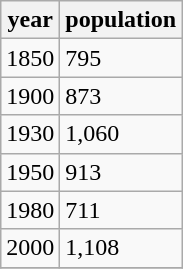<table class="wikitable">
<tr>
<th>year</th>
<th>population</th>
</tr>
<tr>
<td>1850</td>
<td>795</td>
</tr>
<tr>
<td>1900</td>
<td>873</td>
</tr>
<tr>
<td>1930</td>
<td>1,060</td>
</tr>
<tr>
<td>1950</td>
<td>913</td>
</tr>
<tr>
<td>1980</td>
<td>711</td>
</tr>
<tr>
<td>2000</td>
<td>1,108</td>
</tr>
<tr>
</tr>
</table>
